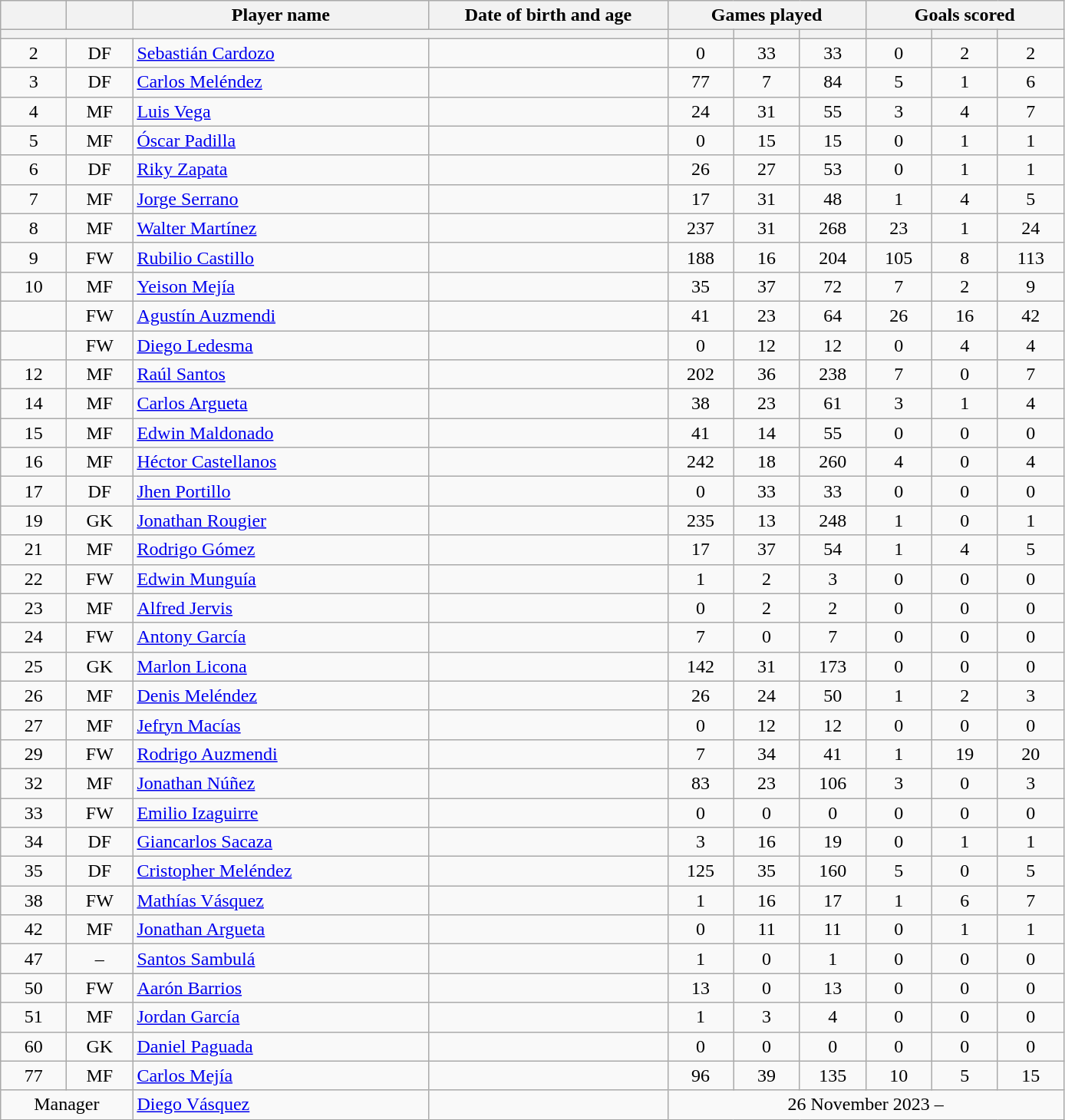<table class="wikitable">
<tr>
<th width="50"></th>
<th width="50"></th>
<th width="250">Player name</th>
<th width="200">Date of birth and age</th>
<th width="150" colspan="3">Games played</th>
<th width="150" colspan="3">Goals scored</th>
</tr>
<tr>
<th colspan="4"></th>
<th width="50"></th>
<th width="50"></th>
<th width="50"></th>
<th width="50"></th>
<th width="50"></th>
<th width="50"></th>
</tr>
<tr align="center">
<td>2</td>
<td>DF</td>
<td align="left"> <a href='#'>Sebastián Cardozo</a></td>
<td></td>
<td>0</td>
<td>33</td>
<td>33</td>
<td>0</td>
<td>2</td>
<td>2</td>
</tr>
<tr align="center">
<td>3</td>
<td>DF</td>
<td align="left"> <a href='#'>Carlos Meléndez</a></td>
<td></td>
<td>77</td>
<td>7</td>
<td>84</td>
<td>5</td>
<td>1</td>
<td>6</td>
</tr>
<tr align="center">
<td>4</td>
<td>MF</td>
<td align="left"> <a href='#'>Luis Vega</a></td>
<td></td>
<td>24</td>
<td>31</td>
<td>55</td>
<td>3</td>
<td>4</td>
<td>7</td>
</tr>
<tr align="center">
<td>5</td>
<td>MF</td>
<td align="left"> <a href='#'>Óscar Padilla</a></td>
<td></td>
<td>0</td>
<td>15</td>
<td>15</td>
<td>0</td>
<td>1</td>
<td>1</td>
</tr>
<tr align="center">
<td>6</td>
<td>DF</td>
<td align="left"> <a href='#'>Riky Zapata</a></td>
<td></td>
<td>26</td>
<td>27</td>
<td>53</td>
<td>0</td>
<td>1</td>
<td>1</td>
</tr>
<tr align="center">
<td>7</td>
<td>MF</td>
<td align="left"> <a href='#'>Jorge Serrano</a></td>
<td></td>
<td>17</td>
<td>31</td>
<td>48</td>
<td>1</td>
<td>4</td>
<td>5</td>
</tr>
<tr align="center">
<td>8</td>
<td>MF</td>
<td align="left"> <a href='#'>Walter Martínez</a></td>
<td></td>
<td>237</td>
<td>31</td>
<td>268</td>
<td>23</td>
<td>1</td>
<td>24</td>
</tr>
<tr align="center">
<td>9</td>
<td>FW</td>
<td align="left"> <a href='#'>Rubilio Castillo</a></td>
<td></td>
<td>188</td>
<td>16</td>
<td>204</td>
<td>105</td>
<td>8</td>
<td>113</td>
</tr>
<tr align="center">
<td>10</td>
<td>MF</td>
<td align="left"> <a href='#'>Yeison Mejía</a></td>
<td></td>
<td>35</td>
<td>37</td>
<td>72</td>
<td>7</td>
<td>2</td>
<td>9</td>
</tr>
<tr align="center">
<td></td>
<td>FW</td>
<td align="left"> <a href='#'>Agustín Auzmendi</a></td>
<td></td>
<td>41</td>
<td>23</td>
<td>64</td>
<td>26</td>
<td>16</td>
<td>42</td>
</tr>
<tr align="center">
<td></td>
<td>FW</td>
<td align="left"> <a href='#'>Diego Ledesma</a></td>
<td></td>
<td>0</td>
<td>12</td>
<td>12</td>
<td>0</td>
<td>4</td>
<td>4</td>
</tr>
<tr align="center">
<td>12</td>
<td>MF</td>
<td align="left"> <a href='#'>Raúl Santos</a></td>
<td></td>
<td>202</td>
<td>36</td>
<td>238</td>
<td>7</td>
<td>0</td>
<td>7</td>
</tr>
<tr align="center">
<td>14</td>
<td>MF</td>
<td align="left"> <a href='#'>Carlos Argueta</a></td>
<td></td>
<td>38</td>
<td>23</td>
<td>61</td>
<td>3</td>
<td>1</td>
<td>4</td>
</tr>
<tr align="center">
<td>15</td>
<td>MF</td>
<td align="left"> <a href='#'>Edwin Maldonado</a></td>
<td></td>
<td>41</td>
<td>14</td>
<td>55</td>
<td>0</td>
<td>0</td>
<td>0</td>
</tr>
<tr align="center">
<td>16</td>
<td>MF</td>
<td align="left"> <a href='#'>Héctor Castellanos</a></td>
<td></td>
<td>242</td>
<td>18</td>
<td>260</td>
<td>4</td>
<td>0</td>
<td>4</td>
</tr>
<tr align="center">
<td>17</td>
<td>DF</td>
<td align="left"> <a href='#'>Jhen Portillo</a></td>
<td></td>
<td>0</td>
<td>33</td>
<td>33</td>
<td>0</td>
<td>0</td>
<td>0</td>
</tr>
<tr align="center">
<td>19</td>
<td>GK</td>
<td align="left"> <a href='#'>Jonathan Rougier</a></td>
<td></td>
<td>235</td>
<td>13</td>
<td>248</td>
<td>1</td>
<td>0</td>
<td>1</td>
</tr>
<tr align="center">
<td>21</td>
<td>MF</td>
<td align="left"> <a href='#'>Rodrigo Gómez</a></td>
<td></td>
<td>17</td>
<td>37</td>
<td>54</td>
<td>1</td>
<td>4</td>
<td>5</td>
</tr>
<tr align="center">
<td>22</td>
<td>FW</td>
<td align="left"> <a href='#'>Edwin Munguía</a></td>
<td></td>
<td>1</td>
<td>2</td>
<td>3</td>
<td>0</td>
<td>0</td>
<td>0</td>
</tr>
<tr align="center">
<td>23</td>
<td>MF</td>
<td align="left"> <a href='#'>Alfred Jervis</a></td>
<td></td>
<td>0</td>
<td>2</td>
<td>2</td>
<td>0</td>
<td>0</td>
<td>0</td>
</tr>
<tr align="center">
<td>24</td>
<td>FW</td>
<td align="left"> <a href='#'>Antony García</a></td>
<td></td>
<td>7</td>
<td>0</td>
<td>7</td>
<td>0</td>
<td>0</td>
<td>0</td>
</tr>
<tr align="center">
<td>25</td>
<td>GK</td>
<td align="left"> <a href='#'>Marlon Licona</a></td>
<td></td>
<td>142</td>
<td>31</td>
<td>173</td>
<td>0</td>
<td>0</td>
<td>0</td>
</tr>
<tr align="center">
<td>26</td>
<td>MF</td>
<td align="left"> <a href='#'>Denis Meléndez</a></td>
<td></td>
<td>26</td>
<td>24</td>
<td>50</td>
<td>1</td>
<td>2</td>
<td>3</td>
</tr>
<tr align="center">
<td>27</td>
<td>MF</td>
<td align="left"> <a href='#'>Jefryn Macías</a></td>
<td></td>
<td>0</td>
<td>12</td>
<td>12</td>
<td>0</td>
<td>0</td>
<td>0</td>
</tr>
<tr align="center">
<td>29</td>
<td>FW</td>
<td align="left"> <a href='#'>Rodrigo Auzmendi</a></td>
<td></td>
<td>7</td>
<td>34</td>
<td>41</td>
<td>1</td>
<td>19</td>
<td>20</td>
</tr>
<tr align="center">
<td>32</td>
<td>MF</td>
<td align="left"> <a href='#'>Jonathan Núñez</a></td>
<td></td>
<td>83</td>
<td>23</td>
<td>106</td>
<td>3</td>
<td>0</td>
<td>3</td>
</tr>
<tr align="center">
<td>33</td>
<td>FW</td>
<td align="left"> <a href='#'>Emilio Izaguirre</a></td>
<td></td>
<td>0</td>
<td>0</td>
<td>0</td>
<td>0</td>
<td>0</td>
<td>0</td>
</tr>
<tr align="center">
<td>34</td>
<td>DF</td>
<td align="left"> <a href='#'>Giancarlos Sacaza</a></td>
<td></td>
<td>3</td>
<td>16</td>
<td>19</td>
<td>0</td>
<td>1</td>
<td>1</td>
</tr>
<tr align="center">
<td>35</td>
<td>DF</td>
<td align="left"> <a href='#'>Cristopher Meléndez</a></td>
<td></td>
<td>125</td>
<td>35</td>
<td>160</td>
<td>5</td>
<td>0</td>
<td>5</td>
</tr>
<tr align="center">
<td>38</td>
<td>FW</td>
<td align="left"> <a href='#'>Mathías Vásquez</a></td>
<td></td>
<td>1</td>
<td>16</td>
<td>17</td>
<td>1</td>
<td>6</td>
<td>7</td>
</tr>
<tr align="center">
<td>42</td>
<td>MF</td>
<td align="left"> <a href='#'>Jonathan Argueta</a></td>
<td></td>
<td>0</td>
<td>11</td>
<td>11</td>
<td>0</td>
<td>1</td>
<td>1</td>
</tr>
<tr align="center">
<td>47</td>
<td>–</td>
<td align="left"> <a href='#'>Santos Sambulá</a></td>
<td></td>
<td>1</td>
<td>0</td>
<td>1</td>
<td>0</td>
<td>0</td>
<td>0</td>
</tr>
<tr align="center">
<td>50</td>
<td>FW</td>
<td align="left"> <a href='#'>Aarón Barrios</a></td>
<td></td>
<td>13</td>
<td>0</td>
<td>13</td>
<td>0</td>
<td>0</td>
<td>0</td>
</tr>
<tr align="center">
<td>51</td>
<td>MF</td>
<td align="left"> <a href='#'>Jordan García</a></td>
<td></td>
<td>1</td>
<td>3</td>
<td>4</td>
<td>0</td>
<td>0</td>
<td>0</td>
</tr>
<tr align="center">
<td>60</td>
<td>GK</td>
<td align="left"> <a href='#'>Daniel Paguada</a></td>
<td></td>
<td>0</td>
<td>0</td>
<td>0</td>
<td>0</td>
<td>0</td>
<td>0</td>
</tr>
<tr align="center">
<td>77</td>
<td>MF</td>
<td align="left"> <a href='#'>Carlos Mejía</a></td>
<td></td>
<td>96</td>
<td>39</td>
<td>135</td>
<td>10</td>
<td>5</td>
<td>15</td>
</tr>
<tr align="center">
<td colspan=2>Manager</td>
<td align="left"> <a href='#'>Diego Vásquez</a></td>
<td></td>
<td colspan="6">26 November 2023 –</td>
</tr>
</table>
